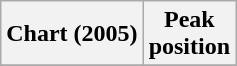<table class="wikitable">
<tr>
<th>Chart (2005)</th>
<th>Peak<br>position</th>
</tr>
<tr>
</tr>
</table>
